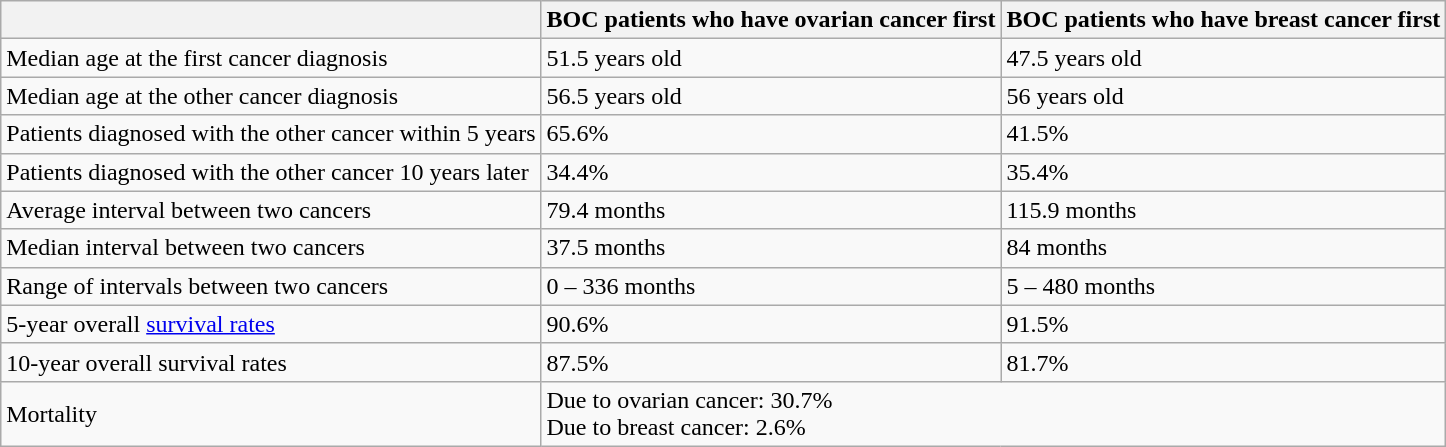<table class="wikitable">
<tr>
<th></th>
<th>BOC patients who have ovarian cancer first</th>
<th>BOC patients who have breast cancer first</th>
</tr>
<tr>
<td>Median age at the first cancer diagnosis</td>
<td>51.5 years old</td>
<td>47.5 years old</td>
</tr>
<tr>
<td>Median age at the other cancer diagnosis</td>
<td>56.5 years old</td>
<td>56 years old</td>
</tr>
<tr>
<td>Patients diagnosed with the other cancer within 5 years</td>
<td>65.6%</td>
<td>41.5%</td>
</tr>
<tr>
<td>Patients diagnosed with the other cancer 10 years later</td>
<td>34.4%</td>
<td>35.4%</td>
</tr>
<tr>
<td>Average interval between two cancers</td>
<td>79.4 months</td>
<td>115.9 months</td>
</tr>
<tr>
<td>Median interval between two cancers</td>
<td>37.5 months</td>
<td>84 months</td>
</tr>
<tr>
<td>Range of intervals between two cancers</td>
<td>0 – 336 months</td>
<td>5 – 480 months</td>
</tr>
<tr>
<td>5-year overall <a href='#'>survival rates</a></td>
<td>90.6%</td>
<td>91.5%</td>
</tr>
<tr>
<td>10-year overall survival rates</td>
<td>87.5%</td>
<td>81.7%</td>
</tr>
<tr>
<td>Mortality</td>
<td colspan="2">Due to ovarian cancer: 30.7%<br>Due to breast cancer: 2.6%</td>
</tr>
</table>
